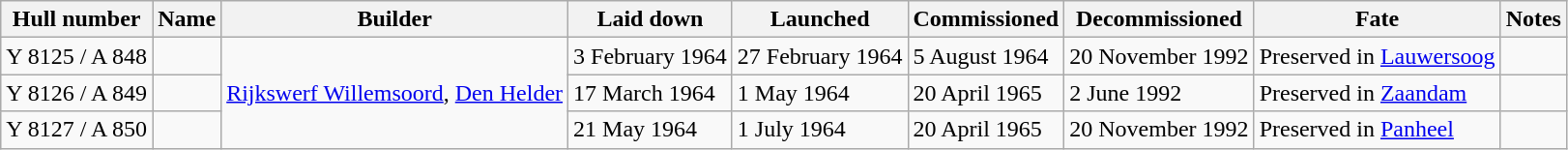<table class="wikitable">
<tr>
<th>Hull number</th>
<th>Name</th>
<th>Builder</th>
<th>Laid down</th>
<th>Launched</th>
<th>Commissioned</th>
<th>Decommissioned</th>
<th>Fate</th>
<th>Notes</th>
</tr>
<tr>
<td>Y 8125 / A 848</td>
<td><em></em></td>
<td rowspan=3 align=center><a href='#'>Rijkswerf Willemsoord</a>, <a href='#'>Den Helder</a></td>
<td>3 February 1964</td>
<td>27 February 1964</td>
<td>5 August 1964</td>
<td>20 November 1992</td>
<td>Preserved in <a href='#'>Lauwersoog</a></td>
<td></td>
</tr>
<tr>
<td>Y 8126 / A 849</td>
<td><em></em></td>
<td>17 March 1964</td>
<td>1 May 1964</td>
<td>20 April 1965</td>
<td>2 June 1992</td>
<td>Preserved in <a href='#'>Zaandam</a></td>
<td></td>
</tr>
<tr>
<td>Y 8127 / A 850</td>
<td><em></em></td>
<td>21 May 1964</td>
<td>1 July 1964</td>
<td>20 April 1965</td>
<td>20 November 1992</td>
<td>Preserved in <a href='#'>Panheel</a></td>
<td></td>
</tr>
</table>
